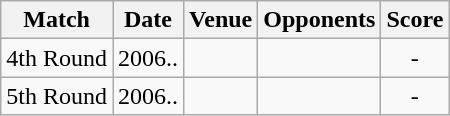<table class="wikitable" style="text-align:center;">
<tr>
<th>Match</th>
<th>Date</th>
<th>Venue</th>
<th>Opponents</th>
<th>Score</th>
</tr>
<tr>
<td>4th Round</td>
<td>2006..</td>
<td><a href='#'></a></td>
<td><a href='#'></a></td>
<td>-</td>
</tr>
<tr>
<td>5th Round</td>
<td>2006..</td>
<td><a href='#'></a></td>
<td><a href='#'></a></td>
<td>-</td>
</tr>
</table>
